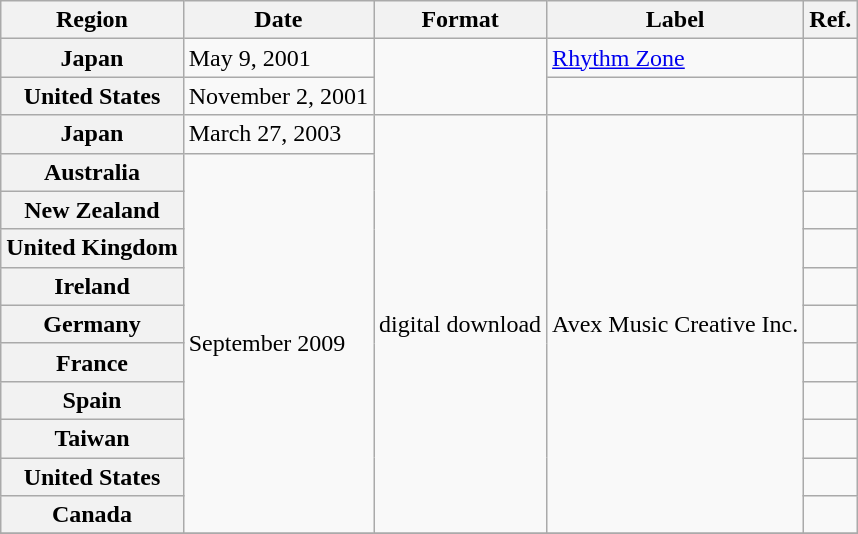<table class="wikitable plainrowheaders">
<tr>
<th scope="col">Region</th>
<th scope="col">Date</th>
<th scope="col">Format</th>
<th scope="col">Label</th>
<th scope="col">Ref.</th>
</tr>
<tr>
<th scope="row">Japan</th>
<td>May 9, 2001</td>
<td rowspan="2"></td>
<td><a href='#'>Rhythm Zone</a></td>
<td></td>
</tr>
<tr>
<th scope="row">United States</th>
<td>November 2, 2001</td>
<td></td>
<td></td>
</tr>
<tr>
<th scope="row">Japan</th>
<td>March 27, 2003</td>
<td rowspan="11">digital download</td>
<td rowspan="11">Avex Music Creative Inc.</td>
<td></td>
</tr>
<tr>
<th scope="row">Australia</th>
<td rowspan="10">September 2009</td>
<td></td>
</tr>
<tr>
<th scope="row">New Zealand</th>
<td></td>
</tr>
<tr>
<th scope="row">United Kingdom</th>
<td></td>
</tr>
<tr>
<th scope="row">Ireland</th>
<td></td>
</tr>
<tr>
<th scope="row">Germany</th>
<td></td>
</tr>
<tr>
<th scope="row">France</th>
<td></td>
</tr>
<tr>
<th scope="row">Spain</th>
<td></td>
</tr>
<tr>
<th scope="row">Taiwan</th>
<td></td>
</tr>
<tr>
<th scope="row">United States</th>
<td></td>
</tr>
<tr>
<th scope="row">Canada</th>
<td></td>
</tr>
<tr>
</tr>
</table>
